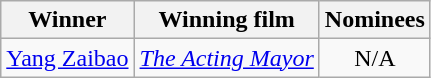<table class="wikitable">
<tr>
<th>Winner</th>
<th>Winning film</th>
<th>Nominees</th>
</tr>
<tr>
<td><a href='#'>Yang Zaibao</a></td>
<td><em><a href='#'>The Acting Mayor</a></em></td>
<td align="center" valign="top">N/A</td>
</tr>
</table>
